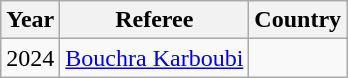<table class="wikitable">
<tr>
<th>Year</th>
<th>Referee</th>
<th>Country</th>
</tr>
<tr>
<td>2024</td>
<td><a href='#'>Bouchra Karboubi</a></td>
<td></td>
</tr>
</table>
